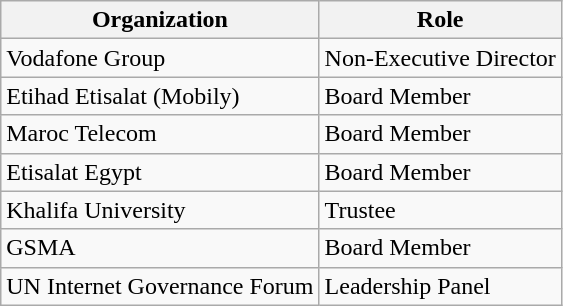<table class="wikitable">
<tr>
<th>Organization</th>
<th>Role</th>
</tr>
<tr>
<td>Vodafone Group</td>
<td>Non-Executive Director</td>
</tr>
<tr>
<td>Etihad Etisalat (Mobily)</td>
<td>Board Member</td>
</tr>
<tr>
<td>Maroc Telecom</td>
<td>Board Member</td>
</tr>
<tr>
<td>Etisalat Egypt</td>
<td>Board Member</td>
</tr>
<tr>
<td>Khalifa University</td>
<td>Trustee</td>
</tr>
<tr>
<td>GSMA</td>
<td>Board Member</td>
</tr>
<tr>
<td>UN Internet Governance Forum</td>
<td>Leadership Panel</td>
</tr>
</table>
